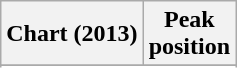<table class="wikitable">
<tr>
<th>Chart (2013)</th>
<th>Peak<br>position</th>
</tr>
<tr>
</tr>
<tr>
</tr>
</table>
